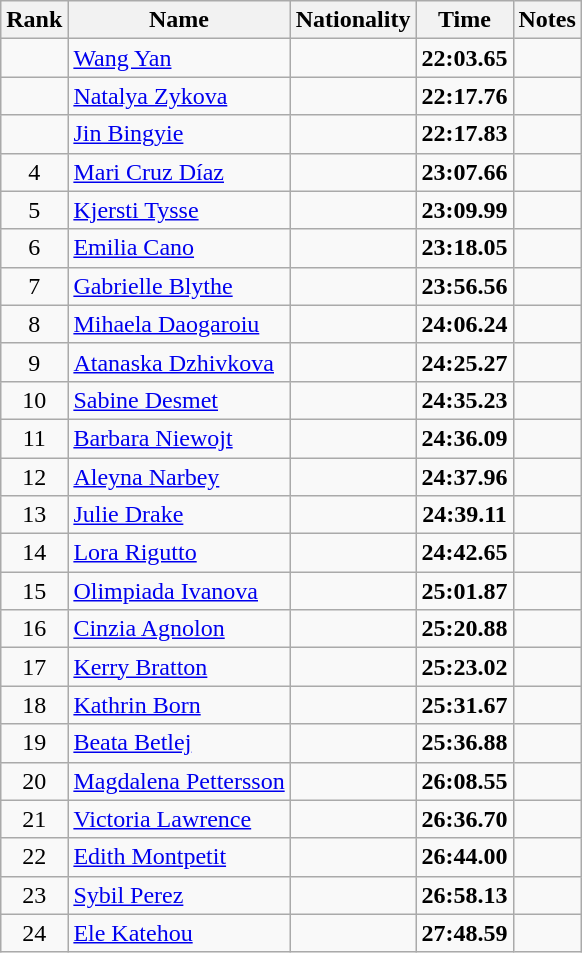<table class="wikitable sortable" style="text-align:center">
<tr>
<th>Rank</th>
<th>Name</th>
<th>Nationality</th>
<th>Time</th>
<th>Notes</th>
</tr>
<tr>
<td></td>
<td align=left><a href='#'>Wang Yan</a></td>
<td align=left></td>
<td><strong>22:03.65</strong></td>
<td></td>
</tr>
<tr>
<td></td>
<td align=left><a href='#'>Natalya Zykova</a></td>
<td align=left></td>
<td><strong>22:17.76</strong></td>
<td></td>
</tr>
<tr>
<td></td>
<td align=left><a href='#'>Jin Bingyie</a></td>
<td align=left></td>
<td><strong>22:17.83</strong></td>
<td></td>
</tr>
<tr>
<td>4</td>
<td align=left><a href='#'>Mari Cruz Díaz</a></td>
<td align=left></td>
<td><strong>23:07.66</strong></td>
<td></td>
</tr>
<tr>
<td>5</td>
<td align=left><a href='#'>Kjersti Tysse</a></td>
<td align=left></td>
<td><strong>23:09.99</strong></td>
<td></td>
</tr>
<tr>
<td>6</td>
<td align=left><a href='#'>Emilia Cano</a></td>
<td align=left></td>
<td><strong>23:18.05</strong></td>
<td></td>
</tr>
<tr>
<td>7</td>
<td align=left><a href='#'>Gabrielle Blythe</a></td>
<td align=left></td>
<td><strong>23:56.56</strong></td>
<td></td>
</tr>
<tr>
<td>8</td>
<td align=left><a href='#'>Mihaela Daogaroiu</a></td>
<td align=left></td>
<td><strong>24:06.24</strong></td>
<td></td>
</tr>
<tr>
<td>9</td>
<td align=left><a href='#'>Atanaska Dzhivkova</a></td>
<td align=left></td>
<td><strong>24:25.27</strong></td>
<td></td>
</tr>
<tr>
<td>10</td>
<td align=left><a href='#'>Sabine Desmet</a></td>
<td align=left></td>
<td><strong>24:35.23</strong></td>
<td></td>
</tr>
<tr>
<td>11</td>
<td align=left><a href='#'>Barbara Niewojt</a></td>
<td align=left></td>
<td><strong>24:36.09</strong></td>
<td></td>
</tr>
<tr>
<td>12</td>
<td align=left><a href='#'>Aleyna Narbey</a></td>
<td align=left></td>
<td><strong>24:37.96</strong></td>
<td></td>
</tr>
<tr>
<td>13</td>
<td align=left><a href='#'>Julie Drake</a></td>
<td align=left></td>
<td><strong>24:39.11</strong></td>
<td></td>
</tr>
<tr>
<td>14</td>
<td align=left><a href='#'>Lora Rigutto</a></td>
<td align=left></td>
<td><strong>24:42.65</strong></td>
<td></td>
</tr>
<tr>
<td>15</td>
<td align=left><a href='#'>Olimpiada Ivanova</a></td>
<td align=left></td>
<td><strong>25:01.87</strong></td>
<td></td>
</tr>
<tr>
<td>16</td>
<td align=left><a href='#'>Cinzia Agnolon</a></td>
<td align=left></td>
<td><strong>25:20.88</strong></td>
<td></td>
</tr>
<tr>
<td>17</td>
<td align=left><a href='#'>Kerry Bratton</a></td>
<td align=left></td>
<td><strong>25:23.02</strong></td>
<td></td>
</tr>
<tr>
<td>18</td>
<td align=left><a href='#'>Kathrin Born</a></td>
<td align=left></td>
<td><strong>25:31.67</strong></td>
<td></td>
</tr>
<tr>
<td>19</td>
<td align=left><a href='#'>Beata Betlej</a></td>
<td align=left></td>
<td><strong>25:36.88</strong></td>
<td></td>
</tr>
<tr>
<td>20</td>
<td align=left><a href='#'>Magdalena Pettersson</a></td>
<td align=left></td>
<td><strong>26:08.55</strong></td>
<td></td>
</tr>
<tr>
<td>21</td>
<td align=left><a href='#'>Victoria Lawrence</a></td>
<td align=left></td>
<td><strong>26:36.70</strong></td>
<td></td>
</tr>
<tr>
<td>22</td>
<td align=left><a href='#'>Edith Montpetit</a></td>
<td align=left></td>
<td><strong>26:44.00</strong></td>
<td></td>
</tr>
<tr>
<td>23</td>
<td align=left><a href='#'>Sybil Perez</a></td>
<td align=left></td>
<td><strong>26:58.13</strong></td>
<td></td>
</tr>
<tr>
<td>24</td>
<td align=left><a href='#'>Ele Katehou</a></td>
<td align=left></td>
<td><strong>27:48.59</strong></td>
<td></td>
</tr>
</table>
